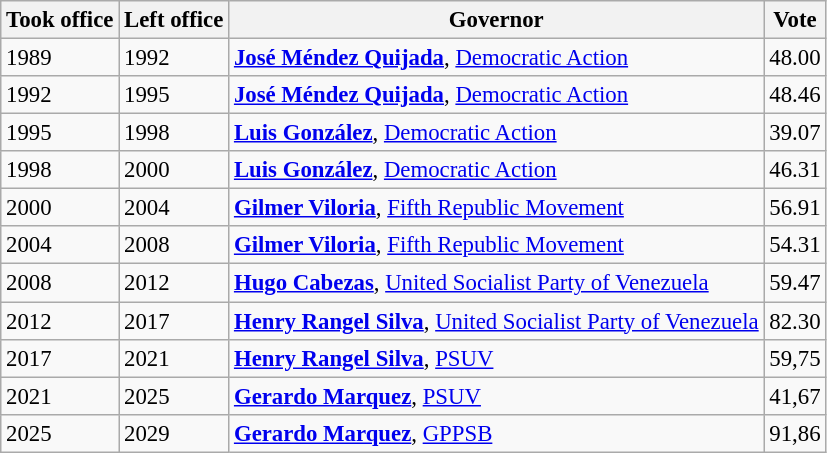<table class="wikitable" style="font-size: 95%;">
<tr>
<th>Took office</th>
<th>Left office</th>
<th>Governor</th>
<th>Vote</th>
</tr>
<tr>
<td>1989</td>
<td>1992</td>
<td><strong><a href='#'>José Méndez Quijada</a></strong>, <a href='#'>Democratic Action</a></td>
<td>48.00</td>
</tr>
<tr>
<td>1992</td>
<td>1995</td>
<td><strong><a href='#'>José Méndez Quijada</a></strong>, <a href='#'>Democratic Action</a></td>
<td>48.46</td>
</tr>
<tr>
<td>1995</td>
<td>1998</td>
<td><strong><a href='#'>Luis González</a></strong>, <a href='#'>Democratic Action</a></td>
<td>39.07</td>
</tr>
<tr>
<td>1998</td>
<td>2000</td>
<td><strong><a href='#'>Luis González</a></strong>, <a href='#'>Democratic Action</a></td>
<td>46.31</td>
</tr>
<tr>
<td>2000</td>
<td>2004</td>
<td><strong><a href='#'>Gilmer Viloria</a></strong>, <a href='#'>Fifth Republic Movement</a></td>
<td>56.91</td>
</tr>
<tr>
<td>2004</td>
<td>2008</td>
<td><strong><a href='#'>Gilmer Viloria</a></strong>, <a href='#'>Fifth Republic Movement</a></td>
<td>54.31</td>
</tr>
<tr>
<td>2008</td>
<td>2012</td>
<td><strong><a href='#'>Hugo Cabezas</a></strong>, <a href='#'>United Socialist Party of Venezuela</a></td>
<td>59.47</td>
</tr>
<tr>
<td>2012</td>
<td>2017</td>
<td><strong><a href='#'>Henry Rangel Silva</a></strong>, <a href='#'>United Socialist Party of Venezuela</a></td>
<td>82.30</td>
</tr>
<tr>
<td>2017</td>
<td>2021</td>
<td><strong><a href='#'>Henry Rangel Silva</a></strong>, <a href='#'>PSUV</a></td>
<td>59,75</td>
</tr>
<tr>
<td>2021</td>
<td>2025</td>
<td><strong><a href='#'>Gerardo Marquez</a></strong>, <a href='#'>PSUV</a></td>
<td>41,67</td>
</tr>
<tr>
<td>2025</td>
<td>2029</td>
<td><strong><a href='#'>Gerardo Marquez</a></strong>, <a href='#'>GPPSB</a></td>
<td>91,86</td>
</tr>
</table>
